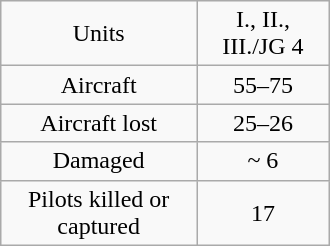<table class="wikitable" style = "float:right; margin-left:15px; text-align:center; width:220px; margin-right:0px">
<tr>
<td>Units</td>
<td>I., II., III./JG 4</td>
</tr>
<tr>
<td>Aircraft</td>
<td>55–75</td>
</tr>
<tr>
<td>Aircraft lost</td>
<td>25–26</td>
</tr>
<tr>
<td>Damaged</td>
<td>~ 6</td>
</tr>
<tr>
<td>Pilots killed or captured</td>
<td>17</td>
</tr>
</table>
